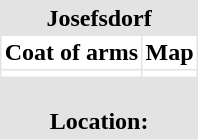<table border="0" cellpadding="2" cellspacing="1" align="right" style="margin-left:1em; background:#e3e3e3;">
<tr>
<th colspan="2">Josefsdorf</th>
</tr>
<tr bgcolor="#FFFFFF">
<th>Coat of arms</th>
<th>Map</th>
</tr>
<tr --- bgcolor="#FFFFFF">
<td></td>
<td></td>
</tr>
<tr>
<th colspan=2><br>Location: </th>
</tr>
</table>
